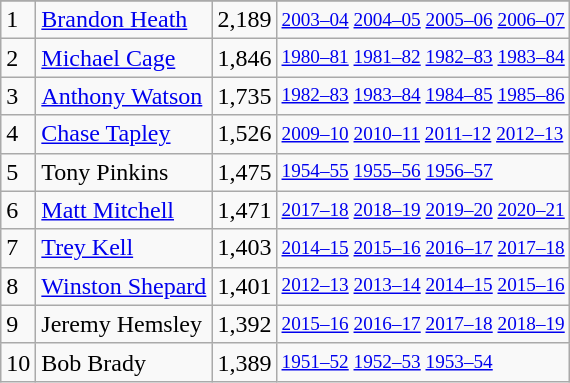<table class="wikitable">
<tr>
</tr>
<tr>
<td>1</td>
<td><a href='#'>Brandon Heath</a></td>
<td>2,189</td>
<td style="font-size:80%;"><a href='#'>2003–04</a> <a href='#'>2004–05</a> <a href='#'>2005–06</a> <a href='#'>2006–07</a></td>
</tr>
<tr>
<td>2</td>
<td><a href='#'>Michael Cage</a></td>
<td>1,846</td>
<td style="font-size:80%;"><a href='#'>1980–81</a> <a href='#'>1981–82</a> <a href='#'>1982–83</a> <a href='#'>1983–84</a></td>
</tr>
<tr>
<td>3</td>
<td><a href='#'>Anthony Watson</a></td>
<td>1,735</td>
<td style="font-size:80%;"><a href='#'>1982–83</a> <a href='#'>1983–84</a> <a href='#'>1984–85</a> <a href='#'>1985–86</a></td>
</tr>
<tr>
<td>4</td>
<td><a href='#'>Chase Tapley</a></td>
<td>1,526</td>
<td style="font-size:80%;"><a href='#'>2009–10</a> <a href='#'>2010–11</a> <a href='#'>2011–12</a> <a href='#'>2012–13</a></td>
</tr>
<tr>
<td>5</td>
<td>Tony Pinkins</td>
<td>1,475</td>
<td style="font-size:80%;"><a href='#'>1954–55</a> <a href='#'>1955–56</a> <a href='#'>1956–57</a></td>
</tr>
<tr>
<td>6</td>
<td><a href='#'>Matt Mitchell</a></td>
<td>1,471</td>
<td style="font-size:80%;"><a href='#'>2017–18</a> <a href='#'>2018–19</a> <a href='#'>2019–20</a> <a href='#'>2020–21</a></td>
</tr>
<tr>
<td>7</td>
<td><a href='#'>Trey Kell</a></td>
<td>1,403</td>
<td style="font-size:80%;"><a href='#'>2014–15</a> <a href='#'>2015–16</a> <a href='#'>2016–17</a> <a href='#'>2017–18</a></td>
</tr>
<tr>
<td>8</td>
<td><a href='#'>Winston Shepard</a></td>
<td>1,401</td>
<td style="font-size:80%;"><a href='#'>2012–13</a> <a href='#'>2013–14</a> <a href='#'>2014–15</a> <a href='#'>2015–16</a></td>
</tr>
<tr>
<td>9</td>
<td>Jeremy Hemsley</td>
<td>1,392</td>
<td style="font-size:80%;"><a href='#'>2015–16</a> <a href='#'>2016–17</a> <a href='#'>2017–18</a> <a href='#'>2018–19</a></td>
</tr>
<tr>
<td>10</td>
<td>Bob Brady</td>
<td>1,389</td>
<td style="font-size:80%;"><a href='#'>1951–52</a> <a href='#'>1952–53</a> <a href='#'>1953–54</a></td>
</tr>
</table>
